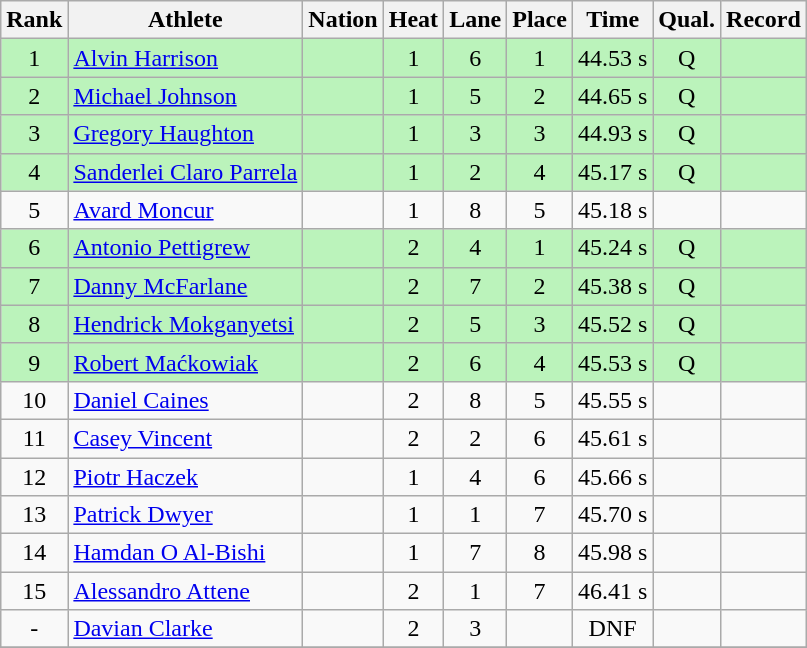<table class="wikitable sortable">
<tr>
<th>Rank</th>
<th>Athlete</th>
<th>Nation</th>
<th>Heat</th>
<th>Lane</th>
<th>Place</th>
<th>Time</th>
<th>Qual.</th>
<th>Record</th>
</tr>
<tr bgcolor = "bbf3bb">
<td align="center">1</td>
<td align="left"><a href='#'>Alvin Harrison</a></td>
<td align="left"></td>
<td align="center">1</td>
<td align="center">6</td>
<td align="center">1</td>
<td align="center">44.53 s</td>
<td align="center">Q</td>
<td align="center"></td>
</tr>
<tr bgcolor = "bbf3bb">
<td align="center">2</td>
<td align="left"><a href='#'>Michael Johnson</a></td>
<td align="left"></td>
<td align="center">1</td>
<td align="center">5</td>
<td align="center">2</td>
<td align="center">44.65 s</td>
<td align="center">Q</td>
<td align="center"></td>
</tr>
<tr bgcolor = "bbf3bb">
<td align="center">3</td>
<td align="left"><a href='#'>Gregory Haughton</a></td>
<td align="left"></td>
<td align="center">1</td>
<td align="center">3</td>
<td align="center">3</td>
<td align="center">44.93 s</td>
<td align="center">Q</td>
<td align="center"></td>
</tr>
<tr bgcolor = "bbf3bb">
<td align="center">4</td>
<td align="left"><a href='#'>Sanderlei Claro Parrela</a></td>
<td align="left"></td>
<td align="center">1</td>
<td align="center">2</td>
<td align="center">4</td>
<td align="center">45.17 s</td>
<td align="center">Q</td>
<td align="center"></td>
</tr>
<tr>
<td align="center">5</td>
<td align="left"><a href='#'>Avard Moncur</a></td>
<td align="left"></td>
<td align="center">1</td>
<td align="center">8</td>
<td align="center">5</td>
<td align="center">45.18 s</td>
<td align="center"></td>
<td align="center"></td>
</tr>
<tr bgcolor = "bbf3bb">
<td align="center">6</td>
<td align="left"><a href='#'>Antonio Pettigrew</a></td>
<td align="left"></td>
<td align="center">2</td>
<td align="center">4</td>
<td align="center">1</td>
<td align="center">45.24 s</td>
<td align="center">Q</td>
<td align="center"></td>
</tr>
<tr bgcolor = "bbf3bb">
<td align="center">7</td>
<td align="left"><a href='#'>Danny McFarlane</a></td>
<td align="left"></td>
<td align="center">2</td>
<td align="center">7</td>
<td align="center">2</td>
<td align="center">45.38 s</td>
<td align="center">Q</td>
<td align="center"></td>
</tr>
<tr bgcolor = "bbf3bb">
<td align="center">8</td>
<td align="left"><a href='#'>Hendrick Mokganyetsi</a></td>
<td align="left"></td>
<td align="center">2</td>
<td align="center">5</td>
<td align="center">3</td>
<td align="center">45.52 s</td>
<td align="center">Q</td>
<td align="center"></td>
</tr>
<tr bgcolor = "bbf3bb">
<td align="center">9</td>
<td align="left"><a href='#'>Robert Maćkowiak</a></td>
<td align="left"></td>
<td align="center">2</td>
<td align="center">6</td>
<td align="center">4</td>
<td align="center">45.53 s</td>
<td align="center">Q</td>
<td align="center"></td>
</tr>
<tr>
<td align="center">10</td>
<td align="left"><a href='#'>Daniel Caines</a></td>
<td align="left"></td>
<td align="center">2</td>
<td align="center">8</td>
<td align="center">5</td>
<td align="center">45.55 s</td>
<td align="center"></td>
<td align="center"></td>
</tr>
<tr>
<td align="center">11</td>
<td align="left"><a href='#'>Casey Vincent</a></td>
<td align="left"></td>
<td align="center">2</td>
<td align="center">2</td>
<td align="center">6</td>
<td align="center">45.61 s</td>
<td align="center"></td>
<td align="center"></td>
</tr>
<tr>
<td align="center">12</td>
<td align="left"><a href='#'>Piotr Haczek</a></td>
<td align="left"></td>
<td align="center">1</td>
<td align="center">4</td>
<td align="center">6</td>
<td align="center">45.66 s</td>
<td align="center"></td>
<td align="center"></td>
</tr>
<tr>
<td align="center">13</td>
<td align="left"><a href='#'>Patrick Dwyer</a></td>
<td align="left"></td>
<td align="center">1</td>
<td align="center">1</td>
<td align="center">7</td>
<td align="center">45.70 s</td>
<td align="center"></td>
<td align="center"></td>
</tr>
<tr>
<td align="center">14</td>
<td align="left"><a href='#'>Hamdan O Al-Bishi</a></td>
<td align="left"></td>
<td align="center">1</td>
<td align="center">7</td>
<td align="center">8</td>
<td align="center">45.98 s</td>
<td align="center"></td>
<td align="center"></td>
</tr>
<tr>
<td align="center">15</td>
<td align="left"><a href='#'>Alessandro Attene</a></td>
<td align="left"></td>
<td align="center">2</td>
<td align="center">1</td>
<td align="center">7</td>
<td align="center">46.41 s</td>
<td align="center"></td>
<td align="center"></td>
</tr>
<tr>
<td align="center">-</td>
<td align="left"><a href='#'>Davian Clarke</a></td>
<td align="left"></td>
<td align="center">2</td>
<td align="center">3</td>
<td align="center"></td>
<td align="center">DNF</td>
<td align="center"></td>
<td align="center"></td>
</tr>
<tr>
</tr>
</table>
